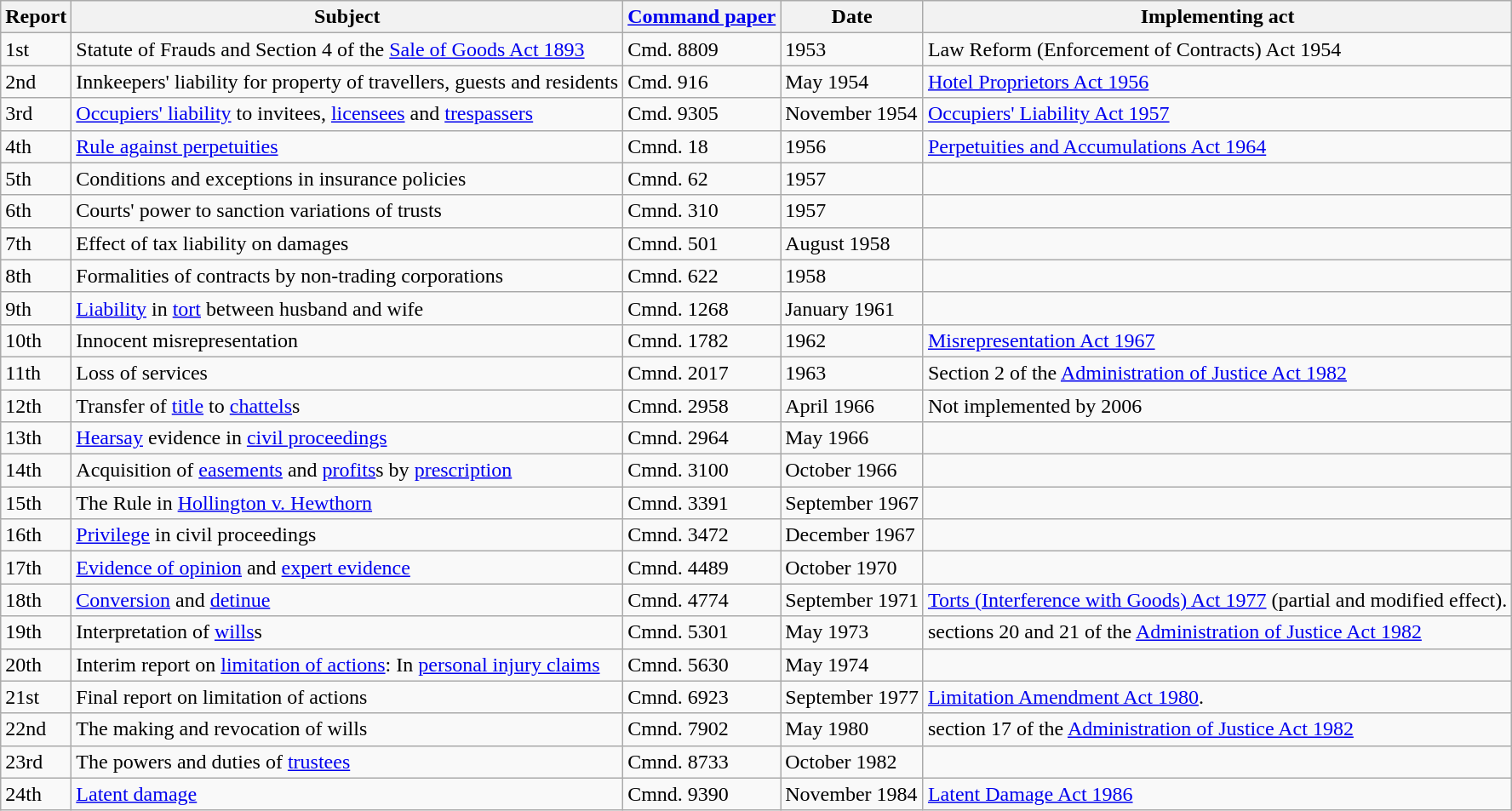<table class="wikitable sortable">
<tr>
<th>Report</th>
<th>Subject</th>
<th><a href='#'>Command paper</a></th>
<th>Date</th>
<th>Implementing act</th>
</tr>
<tr>
<td>1st</td>
<td>Statute of Frauds and Section 4 of the <a href='#'>Sale of Goods Act 1893</a></td>
<td>Cmd. 8809</td>
<td>1953</td>
<td>Law Reform (Enforcement of Contracts) Act 1954</td>
</tr>
<tr>
<td>2nd</td>
<td>Innkeepers' liability for property of travellers, guests and residents</td>
<td>Cmd. 916</td>
<td>May 1954</td>
<td><a href='#'>Hotel Proprietors Act 1956</a></td>
</tr>
<tr>
<td>3rd</td>
<td><a href='#'>Occupiers' liability</a> to invitees, <a href='#'>licensees</a> and <a href='#'>trespassers</a></td>
<td>Cmd. 9305</td>
<td>November 1954</td>
<td><a href='#'>Occupiers' Liability Act 1957</a></td>
</tr>
<tr>
<td>4th</td>
<td><a href='#'>Rule against perpetuities</a></td>
<td>Cmnd. 18</td>
<td>1956</td>
<td><a href='#'>Perpetuities and Accumulations Act 1964</a></td>
</tr>
<tr>
<td>5th</td>
<td>Conditions and exceptions in insurance policies</td>
<td>Cmnd. 62</td>
<td>1957</td>
<td></td>
</tr>
<tr>
<td>6th</td>
<td>Courts' power to sanction variations of trusts</td>
<td>Cmnd. 310</td>
<td>1957</td>
<td></td>
</tr>
<tr>
<td>7th</td>
<td>Effect of tax liability on damages</td>
<td>Cmnd. 501</td>
<td>August 1958</td>
<td></td>
</tr>
<tr>
<td>8th</td>
<td>Formalities of contracts by non-trading corporations</td>
<td>Cmnd. 622</td>
<td>1958</td>
<td></td>
</tr>
<tr>
<td>9th</td>
<td><a href='#'>Liability</a> in <a href='#'>tort</a> between husband and wife</td>
<td>Cmnd. 1268</td>
<td>January 1961</td>
<td></td>
</tr>
<tr>
<td>10th</td>
<td>Innocent misrepresentation</td>
<td>Cmnd. 1782</td>
<td>1962</td>
<td><a href='#'>Misrepresentation Act 1967</a></td>
</tr>
<tr>
<td>11th</td>
<td>Loss of services</td>
<td>Cmnd. 2017</td>
<td>1963</td>
<td>Section 2 of the <a href='#'>Administration of Justice Act 1982</a></td>
</tr>
<tr>
<td>12th</td>
<td>Transfer of <a href='#'>title</a> to <a href='#'>chattels</a>s</td>
<td>Cmnd. 2958</td>
<td>April 1966</td>
<td>Not implemented by 2006</td>
</tr>
<tr>
<td>13th</td>
<td><a href='#'>Hearsay</a> evidence in <a href='#'>civil proceedings</a></td>
<td>Cmnd. 2964</td>
<td>May 1966</td>
<td></td>
</tr>
<tr>
<td>14th</td>
<td>Acquisition of <a href='#'>easements</a> and <a href='#'>profits</a>s by <a href='#'>prescription</a></td>
<td>Cmnd. 3100</td>
<td>October 1966</td>
<td></td>
</tr>
<tr>
<td>15th</td>
<td>The Rule in <a href='#'>Hollington v. Hewthorn</a></td>
<td>Cmnd. 3391</td>
<td>September 1967</td>
<td></td>
</tr>
<tr>
<td>16th</td>
<td><a href='#'>Privilege</a> in civil proceedings</td>
<td>Cmnd. 3472</td>
<td>December 1967</td>
<td></td>
</tr>
<tr>
<td>17th</td>
<td><a href='#'>Evidence of opinion</a> and <a href='#'>expert evidence</a></td>
<td>Cmnd. 4489</td>
<td>October 1970</td>
<td></td>
</tr>
<tr>
<td>18th</td>
<td><a href='#'>Conversion</a> and <a href='#'>detinue</a></td>
<td>Cmnd. 4774</td>
<td>September 1971</td>
<td><a href='#'>Torts (Interference with Goods) Act 1977</a> (partial and modified effect).</td>
</tr>
<tr>
<td>19th</td>
<td>Interpretation of <a href='#'>wills</a>s</td>
<td>Cmnd. 5301</td>
<td>May 1973</td>
<td>sections 20 and 21 of the <a href='#'>Administration of Justice Act 1982</a></td>
</tr>
<tr>
<td>20th</td>
<td>Interim report on <a href='#'>limitation of actions</a>: In <a href='#'>personal injury claims</a></td>
<td>Cmnd. 5630</td>
<td>May 1974</td>
<td></td>
</tr>
<tr>
<td>21st</td>
<td>Final report on limitation of actions</td>
<td>Cmnd. 6923</td>
<td>September 1977</td>
<td><a href='#'>Limitation Amendment Act 1980</a>.</td>
</tr>
<tr>
<td>22nd</td>
<td>The making and revocation of wills</td>
<td>Cmnd. 7902</td>
<td>May 1980</td>
<td>section 17 of the <a href='#'>Administration of Justice Act 1982</a></td>
</tr>
<tr>
<td>23rd</td>
<td>The powers and duties of <a href='#'>trustees</a></td>
<td>Cmnd. 8733</td>
<td>October 1982</td>
<td></td>
</tr>
<tr>
<td>24th</td>
<td><a href='#'>Latent damage</a></td>
<td>Cmnd. 9390</td>
<td>November 1984</td>
<td><a href='#'>Latent Damage Act 1986</a></td>
</tr>
</table>
